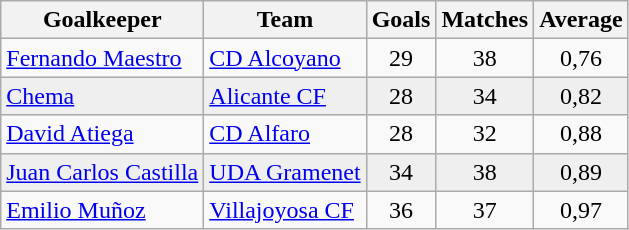<table class="wikitable sortable">
<tr>
<th>Goalkeeper</th>
<th>Team</th>
<th>Goals</th>
<th>Matches</th>
<th>Average</th>
</tr>
<tr>
<td> <a href='#'>Fernando Maestro</a></td>
<td><a href='#'>CD Alcoyano</a></td>
<td align=center>29</td>
<td align=center>38</td>
<td align=center>0,76</td>
</tr>
<tr style="background:#efefef;">
<td> <a href='#'>Chema</a></td>
<td><a href='#'>Alicante CF</a></td>
<td align=center>28</td>
<td align=center>34</td>
<td align=center>0,82</td>
</tr>
<tr>
<td> <a href='#'>David Atiega</a></td>
<td><a href='#'>CD Alfaro</a></td>
<td align=center>28</td>
<td align=center>32</td>
<td align=center>0,88</td>
</tr>
<tr style="background:#efefef;">
<td> <a href='#'>Juan Carlos Castilla</a></td>
<td><a href='#'>UDA Gramenet</a></td>
<td align=center>34</td>
<td align=center>38</td>
<td align=center>0,89</td>
</tr>
<tr>
<td> <a href='#'>Emilio Muñoz</a></td>
<td><a href='#'>Villajoyosa CF</a></td>
<td align=center>36</td>
<td align=center>37</td>
<td align=center>0,97</td>
</tr>
</table>
